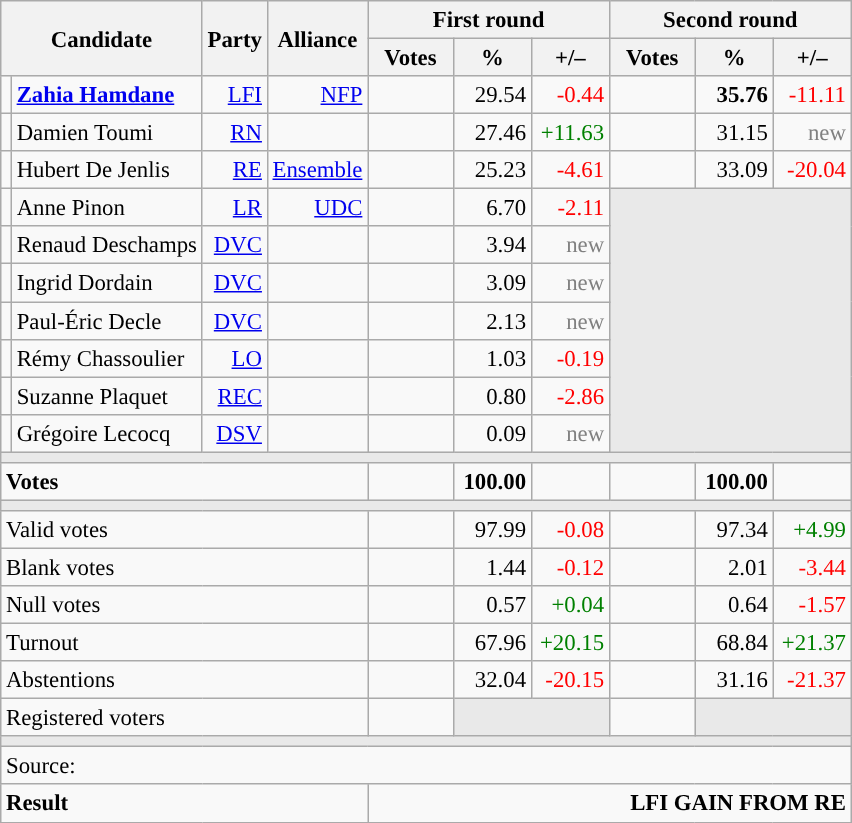<table class="wikitable" style="text-align:right;font-size:95%;">
<tr>
<th rowspan="2" colspan="2">Candidate</th>
<th colspan="1" rowspan="2">Party</th>
<th colspan="1" rowspan="2">Alliance</th>
<th colspan="3">First round</th>
<th colspan="3">Second round</th>
</tr>
<tr>
<th style="width:50px;">Votes</th>
<th style="width:45px;">%</th>
<th style="width:45px;">+/–</th>
<th style="width:50px;">Votes</th>
<th style="width:45px;">%</th>
<th style="width:45px;">+/–</th>
</tr>
<tr>
<td style="background:"></td>
<td style="text-align:left;"><strong><a href='#'>Zahia Hamdane</a></strong></td>
<td><a href='#'>LFI</a></td>
<td><a href='#'>NFP</a></td>
<td></td>
<td>29.54</td>
<td style="color:red;">-0.44</td>
<td><strong></strong></td>
<td><strong>35.76</strong></td>
<td style="color:red;">-11.11</td>
</tr>
<tr>
<td style="background:"></td>
<td style="text-align:left;">Damien Toumi</td>
<td><a href='#'>RN</a></td>
<td></td>
<td></td>
<td>27.46</td>
<td style="color:green;">+11.63</td>
<td></td>
<td>31.15</td>
<td style="color:grey;">new</td>
</tr>
<tr>
<td style="background:"></td>
<td style="text-align:left;">Hubert De Jenlis</td>
<td><a href='#'>RE</a></td>
<td><a href='#'>Ensemble</a></td>
<td></td>
<td>25.23</td>
<td style="color:red;">-4.61</td>
<td></td>
<td>33.09</td>
<td style="color:red;">-20.04</td>
</tr>
<tr>
<td style="background:"></td>
<td style="text-align:left;">Anne Pinon</td>
<td><a href='#'>LR</a></td>
<td><a href='#'>UDC</a></td>
<td></td>
<td>6.70</td>
<td style="color:red;">-2.11</td>
<td colspan="3" rowspan="7" style="background:#E9E9E9;"></td>
</tr>
<tr>
<td style="background:"></td>
<td style="text-align:left;">Renaud Deschamps</td>
<td><a href='#'>DVC</a></td>
<td></td>
<td></td>
<td>3.94</td>
<td style="color:grey;">new</td>
</tr>
<tr>
<td style="background:"></td>
<td style="text-align:left;">Ingrid Dordain</td>
<td><a href='#'>DVC</a></td>
<td></td>
<td></td>
<td>3.09</td>
<td style="color:grey;">new</td>
</tr>
<tr>
<td style="background:"></td>
<td style="text-align:left;">Paul-Éric Decle</td>
<td><a href='#'>DVC</a></td>
<td></td>
<td></td>
<td>2.13</td>
<td style="color:grey;">new</td>
</tr>
<tr>
<td style="background:"></td>
<td style="text-align:left;">Rémy Chassoulier</td>
<td><a href='#'>LO</a></td>
<td></td>
<td></td>
<td>1.03</td>
<td style="color:red;">-0.19</td>
</tr>
<tr>
<td style="background:"></td>
<td style="text-align:left;">Suzanne Plaquet</td>
<td><a href='#'>REC</a></td>
<td></td>
<td></td>
<td>0.80</td>
<td style="color:red;">-2.86</td>
</tr>
<tr>
<td style="background:"></td>
<td style="text-align:left;">Grégoire Lecocq</td>
<td><a href='#'>DSV</a></td>
<td></td>
<td></td>
<td>0.09</td>
<td style="color:grey;">new</td>
</tr>
<tr>
<td colspan="10" style="background:#E9E9E9;"></td>
</tr>
<tr style="font-weight:bold;">
<td colspan="4" style="text-align:left;">Votes</td>
<td></td>
<td>100.00</td>
<td></td>
<td></td>
<td>100.00</td>
<td></td>
</tr>
<tr>
<td colspan="10" style="background:#E9E9E9;"></td>
</tr>
<tr>
<td colspan="4" style="text-align:left;">Valid votes</td>
<td></td>
<td>97.99</td>
<td style="color:red;">-0.08</td>
<td></td>
<td>97.34</td>
<td style="color:green;">+4.99</td>
</tr>
<tr>
<td colspan="4" style="text-align:left;">Blank votes</td>
<td></td>
<td>1.44</td>
<td style="color:red;">-0.12</td>
<td></td>
<td>2.01</td>
<td style="color:red;">-3.44</td>
</tr>
<tr>
<td colspan="4" style="text-align:left;">Null votes</td>
<td></td>
<td>0.57</td>
<td style="color:green;">+0.04</td>
<td></td>
<td>0.64</td>
<td style="color:red;">-1.57</td>
</tr>
<tr>
<td colspan="4" style="text-align:left;">Turnout</td>
<td></td>
<td>67.96</td>
<td style="color:green;">+20.15</td>
<td></td>
<td>68.84</td>
<td style="color:green;">+21.37</td>
</tr>
<tr>
<td colspan="4" style="text-align:left;">Abstentions</td>
<td></td>
<td>32.04</td>
<td style="color:red;">-20.15</td>
<td></td>
<td>31.16</td>
<td style="color:red;">-21.37</td>
</tr>
<tr>
<td colspan="4" style="text-align:left;">Registered voters</td>
<td></td>
<td colspan="2" style="background:#E9E9E9;"></td>
<td></td>
<td colspan="2" style="background:#E9E9E9;"></td>
</tr>
<tr>
<td colspan="10" style="background:#E9E9E9;"></td>
</tr>
<tr>
<td colspan="10" style="text-align:left;">Source: </td>
</tr>
<tr style="font-weight:bold">
<td colspan="4" style="text-align:left;">Result</td>
<td colspan="6" style="background-color:">LFI GAIN FROM RE</td>
</tr>
</table>
